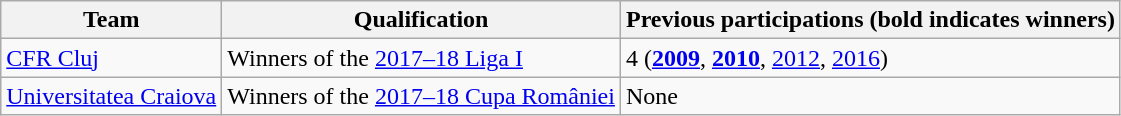<table class="wikitable">
<tr>
<th>Team</th>
<th>Qualification</th>
<th>Previous participations (bold indicates winners)</th>
</tr>
<tr>
<td><a href='#'>CFR Cluj</a></td>
<td>Winners of the <a href='#'>2017–18 Liga I</a></td>
<td>4 (<strong><a href='#'>2009</a></strong>, <strong><a href='#'>2010</a></strong>, <a href='#'>2012</a>, <a href='#'>2016</a>)</td>
</tr>
<tr>
<td><a href='#'>Universitatea Craiova</a></td>
<td>Winners of the <a href='#'>2017–18 Cupa României</a></td>
<td>None</td>
</tr>
</table>
